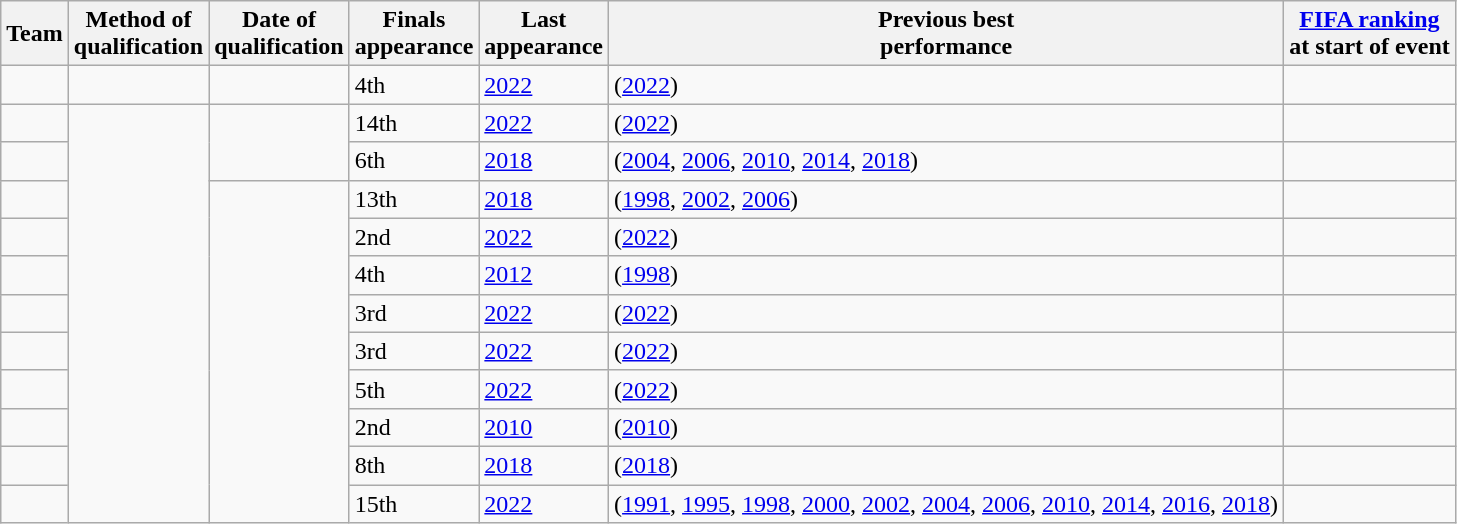<table class="wikitable sortable" style="text-align:left;">
<tr>
<th>Team</th>
<th>Method of<br>qualification</th>
<th>Date of<br>qualification</th>
<th>Finals<br>appearance</th>
<th>Last<br>appearance</th>
<th>Previous best<br>performance</th>
<th><a href='#'>FIFA ranking</a><br>at start of event</th>
</tr>
<tr>
<td></td>
<td></td>
<td></td>
<td>4th</td>
<td><a href='#'>2022</a></td>
<td> (<a href='#'>2022</a>)</td>
<td></td>
</tr>
<tr>
<td></td>
<td rowspan=11></td>
<td rowspan=2></td>
<td>14th</td>
<td><a href='#'>2022</a></td>
<td> (<a href='#'>2022</a>)</td>
<td></td>
</tr>
<tr>
<td></td>
<td>6th</td>
<td><a href='#'>2018</a></td>
<td> (<a href='#'>2004</a>, <a href='#'>2006</a>, <a href='#'>2010</a>, <a href='#'>2014</a>, <a href='#'>2018</a>)</td>
<td></td>
</tr>
<tr>
<td></td>
<td rowspan=9></td>
<td>13th</td>
<td><a href='#'>2018</a></td>
<td> (<a href='#'>1998</a>, <a href='#'>2002</a>, <a href='#'>2006</a>)</td>
<td></td>
</tr>
<tr>
<td></td>
<td>2nd</td>
<td><a href='#'>2022</a></td>
<td> (<a href='#'>2022</a>)</td>
<td></td>
</tr>
<tr>
<td></td>
<td>4th</td>
<td><a href='#'>2012</a></td>
<td> (<a href='#'>1998</a>)</td>
<td></td>
</tr>
<tr>
<td></td>
<td>3rd</td>
<td><a href='#'>2022</a></td>
<td> (<a href='#'>2022</a>)</td>
<td></td>
</tr>
<tr>
<td></td>
<td>3rd</td>
<td><a href='#'>2022</a></td>
<td> (<a href='#'>2022</a>)</td>
<td></td>
</tr>
<tr>
<td></td>
<td>5th</td>
<td><a href='#'>2022</a></td>
<td> (<a href='#'>2022</a>)</td>
<td></td>
</tr>
<tr>
<td></td>
<td>2nd</td>
<td><a href='#'>2010</a></td>
<td> (<a href='#'>2010</a>)</td>
<td></td>
</tr>
<tr>
<td></td>
<td>8th</td>
<td><a href='#'>2018</a></td>
<td> (<a href='#'>2018</a>)</td>
<td></td>
</tr>
<tr>
<td></td>
<td>15th</td>
<td><a href='#'>2022</a></td>
<td> (<a href='#'>1991</a>, <a href='#'>1995</a>, <a href='#'>1998</a>, <a href='#'>2000</a>, <a href='#'>2002</a>, <a href='#'>2004</a>, <a href='#'>2006</a>, <a href='#'>2010</a>, <a href='#'>2014</a>, <a href='#'>2016</a>, <a href='#'>2018</a>)</td>
<td></td>
</tr>
</table>
